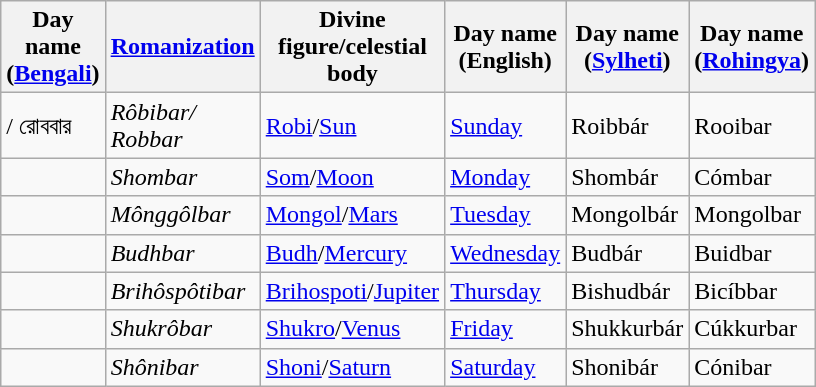<table class="wikitable" style="width:30%;">
<tr>
<th>Day name (<a href='#'>Bengali</a>)</th>
<th><a href='#'>Romanization</a></th>
<th>Divine figure/celestial body</th>
<th>Day name (English)</th>
<th>Day name (<a href='#'>Sylheti</a>)</th>
<th>Day name (<a href='#'>Rohingya</a>)</th>
</tr>
<tr>
<td>/ রোববার</td>
<td><em>Rôbibar/ Robbar</em></td>
<td><a href='#'>Robi</a>/<a href='#'>Sun</a></td>
<td><a href='#'>Sunday</a></td>
<td>Roibbár</td>
<td>Rooibar</td>
</tr>
<tr>
<td></td>
<td><em>Shombar</em></td>
<td><a href='#'>Som</a>/<a href='#'>Moon</a></td>
<td><a href='#'>Monday</a></td>
<td>Shombár</td>
<td>Cómbar</td>
</tr>
<tr>
<td></td>
<td><em>Mônggôlbar</em></td>
<td><a href='#'>Mongol</a>/<a href='#'>Mars</a></td>
<td><a href='#'>Tuesday</a></td>
<td>Mongolbár</td>
<td>Mongolbar</td>
</tr>
<tr>
<td></td>
<td><em>Budhbar</em></td>
<td><a href='#'>Budh</a>/<a href='#'>Mercury</a></td>
<td><a href='#'>Wednesday</a></td>
<td>Budbár</td>
<td>Buidbar</td>
</tr>
<tr>
<td></td>
<td><em>Brihôspôtibar</em></td>
<td><a href='#'>Brihospoti</a>/<a href='#'>Jupiter</a></td>
<td><a href='#'>Thursday</a></td>
<td>Bishudbár</td>
<td>Bicíbbar</td>
</tr>
<tr>
<td></td>
<td><em>Shukrôbar</em></td>
<td><a href='#'>Shukro</a>/<a href='#'>Venus</a></td>
<td><a href='#'>Friday</a></td>
<td>Shukkurbár</td>
<td>Cúkkurbar</td>
</tr>
<tr>
<td></td>
<td><em>Shônibar</em></td>
<td><a href='#'>Shoni</a>/<a href='#'>Saturn</a></td>
<td><a href='#'>Saturday</a></td>
<td>Shonibár</td>
<td>Cónibar</td>
</tr>
</table>
